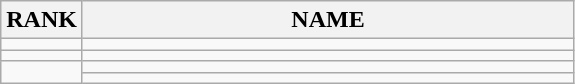<table class="wikitable">
<tr>
<th>RANK</th>
<th style="width: 20em">NAME</th>
</tr>
<tr>
<td align="center"></td>
<td></td>
</tr>
<tr>
<td align="center"></td>
<td></td>
</tr>
<tr>
<td rowspan=2 align="center"></td>
<td></td>
</tr>
<tr>
<td></td>
</tr>
</table>
